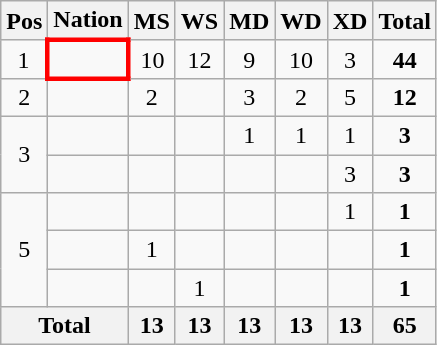<table class="wikitable" style="text-align:center">
<tr>
<th>Pos</th>
<th>Nation</th>
<th>MS</th>
<th>WS</th>
<th>MD</th>
<th>WD</th>
<th>XD</th>
<th>Total</th>
</tr>
<tr>
<td>1</td>
<td align="left" style="border: 3px solid red"></td>
<td>10</td>
<td>12</td>
<td>9</td>
<td>10</td>
<td>3</td>
<td><strong>44</strong></td>
</tr>
<tr>
<td>2</td>
<td align="left"></td>
<td>2</td>
<td></td>
<td>3</td>
<td>2</td>
<td>5</td>
<td><strong>12</strong></td>
</tr>
<tr>
<td rowspan="2">3</td>
<td align="left"></td>
<td></td>
<td></td>
<td>1</td>
<td>1</td>
<td>1</td>
<td><strong>3</strong></td>
</tr>
<tr>
<td align="left"></td>
<td></td>
<td></td>
<td></td>
<td></td>
<td>3</td>
<td><strong>3</strong></td>
</tr>
<tr>
<td rowspan="3">5</td>
<td align="left"></td>
<td></td>
<td></td>
<td></td>
<td></td>
<td>1</td>
<td><strong>1</strong></td>
</tr>
<tr>
<td align="left"></td>
<td>1</td>
<td></td>
<td></td>
<td></td>
<td></td>
<td><strong>1</strong></td>
</tr>
<tr>
<td align="left"></td>
<td></td>
<td>1</td>
<td></td>
<td></td>
<td></td>
<td><strong>1</strong></td>
</tr>
<tr>
<th colspan="2">Total</th>
<th>13</th>
<th>13</th>
<th>13</th>
<th>13</th>
<th>13</th>
<th>65</th>
</tr>
</table>
